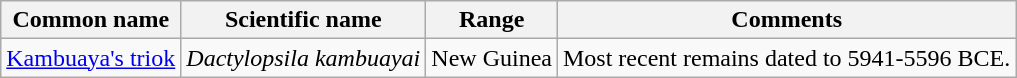<table class="wikitable sortable">
<tr>
<th>Common name</th>
<th>Scientific name</th>
<th>Range</th>
<th class="unsortable">Comments</th>
</tr>
<tr>
<td><a href='#'>Kambuaya's triok</a></td>
<td><em>Dactylopsila kambuayai</em></td>
<td>New Guinea</td>
<td>Most recent remains dated to 5941-5596 BCE.</td>
</tr>
</table>
